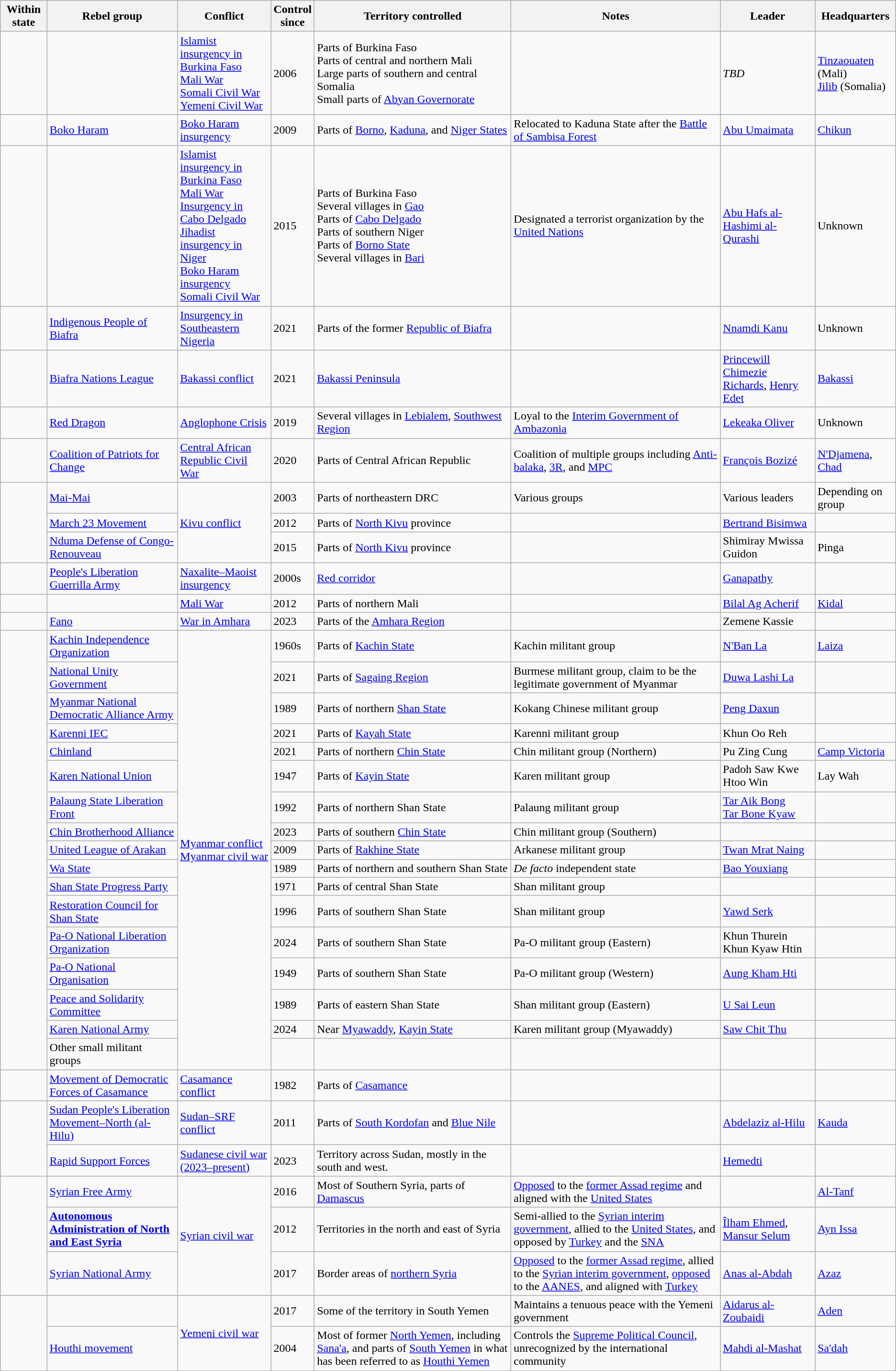<table class="wikitable sortable">
<tr>
<th>Within state</th>
<th>Rebel group</th>
<th>Conflict</th>
<th>Control<br>since</th>
<th>Territory controlled</th>
<th>Notes</th>
<th>Leader</th>
<th>Headquarters</th>
</tr>
<tr>
<td><br><br><br></td>
<td></td>
<td><a href='#'>Islamist insurgency in Burkina Faso</a><br><a href='#'>Mali War</a><br><a href='#'>Somali Civil War</a><br><a href='#'>Yemeni Civil War</a></td>
<td>2006</td>
<td> Parts of Burkina Faso<br> Parts of central and northern Mali<br> Large parts of southern and central Somalia<br> Small parts of <a href='#'>Abyan Governorate</a></td>
<td></td>
<td><em>TBD</em></td>
<td><a href='#'>Tinzaouaten</a> (Mali)<br><a href='#'>Jilib</a> (Somalia)</td>
</tr>
<tr>
<td></td>
<td> <a href='#'>Boko Haram</a></td>
<td><a href='#'>Boko Haram insurgency</a></td>
<td>2009</td>
<td> Parts of <a href='#'>Borno</a>, <a href='#'>Kaduna</a>, and <a href='#'>Niger States</a></td>
<td>Relocated to Kaduna State after the <a href='#'>Battle of Sambisa Forest</a></td>
<td><a href='#'>Abu Umaimata</a></td>
<td><a href='#'>Chikun</a></td>
</tr>
<tr>
<td><br><br><br><br><br></td>
<td></td>
<td><a href='#'>Islamist insurgency in Burkina Faso</a><br><a href='#'>Mali War</a><br><a href='#'>Insurgency in Cabo Delgado</a><br><a href='#'>Jihadist insurgency in Niger</a><br><a href='#'>Boko Haram insurgency</a><br><a href='#'>Somali Civil War</a></td>
<td>2015</td>
<td> Parts of Burkina Faso<br> Several villages in <a href='#'>Gao</a><br> Parts of <a href='#'>Cabo Delgado</a><br> Parts of southern Niger<br> Parts of <a href='#'>Borno State</a><br> Several villages in <a href='#'>Bari</a></td>
<td>Designated a terrorist organization by the <a href='#'>United Nations</a></td>
<td><a href='#'>Abu Hafs al-Hashimi al-Qurashi</a></td>
<td>Unknown</td>
</tr>
<tr>
<td></td>
<td> <a href='#'>Indigenous People of Biafra</a></td>
<td><a href='#'>Insurgency in Southeastern Nigeria</a></td>
<td>2021</td>
<td>Parts of the former <a href='#'>Republic of Biafra</a></td>
<td></td>
<td><a href='#'>Nnamdi Kanu</a></td>
<td>Unknown</td>
</tr>
<tr>
<td></td>
<td> <a href='#'>Biafra Nations League</a></td>
<td><a href='#'>Bakassi conflict</a></td>
<td>2021</td>
<td><a href='#'>Bakassi Peninsula</a></td>
<td></td>
<td><a href='#'>Princewill Chimezie Richards</a>, <a href='#'>Henry Edet</a></td>
<td><a href='#'>Bakassi</a></td>
</tr>
<tr>
<td></td>
<td> <a href='#'>Red Dragon</a></td>
<td><a href='#'>Anglophone Crisis</a></td>
<td>2019</td>
<td>Several villages in <a href='#'>Lebialem</a>, <a href='#'>Southwest Region</a></td>
<td>Loyal to the <a href='#'>Interim Government of Ambazonia</a></td>
<td><a href='#'>Lekeaka Oliver</a></td>
<td>Unknown</td>
</tr>
<tr>
<td></td>
<td><a href='#'>Coalition of Patriots for Change</a></td>
<td><a href='#'>Central African Republic Civil War</a></td>
<td>2020</td>
<td>Parts of Central African Republic</td>
<td>Coalition of multiple groups including <a href='#'>Anti-balaka</a>, <a href='#'>3R</a>, and <a href='#'>MPC</a></td>
<td><a href='#'>François Bozizé</a></td>
<td><a href='#'>N'Djamena</a>, <a href='#'>Chad</a></td>
</tr>
<tr>
<td rowspan="3"></td>
<td><a href='#'>Mai-Mai</a></td>
<td rowspan="3"><a href='#'>Kivu conflict</a></td>
<td>2003</td>
<td>Parts of northeastern DRC</td>
<td>Various groups</td>
<td>Various leaders</td>
<td>Depending on group</td>
</tr>
<tr>
<td><a href='#'>March 23 Movement</a></td>
<td>2012</td>
<td>Parts of <a href='#'>North Kivu</a> province</td>
<td></td>
<td><a href='#'>Bertrand Bisimwa</a></td>
<td></td>
</tr>
<tr>
<td> <a href='#'>Nduma Defense of Congo-Renouveau</a></td>
<td>2015</td>
<td>Parts of <a href='#'>North Kivu</a> province</td>
<td></td>
<td>Shimiray Mwissa Guidon</td>
<td>Pinga</td>
</tr>
<tr>
<td></td>
<td> <a href='#'>People's Liberation Guerrilla Army</a></td>
<td><a href='#'>Naxalite–Maoist insurgency</a></td>
<td>2000s</td>
<td><a href='#'>Red corridor</a></td>
<td></td>
<td><a href='#'>Ganapathy</a></td>
<td></td>
</tr>
<tr>
<td></td>
<td></td>
<td><a href='#'>Mali War</a></td>
<td>2012</td>
<td>Parts of northern Mali</td>
<td></td>
<td><a href='#'>Bilal Ag Acherif</a></td>
<td><a href='#'>Kidal</a></td>
</tr>
<tr>
<td></td>
<td> <a href='#'>Fano</a></td>
<td><a href='#'>War in Amhara</a></td>
<td>2023</td>
<td>Parts of the <a href='#'>Amhara Region</a></td>
<td></td>
<td>Zemene Kassie</td>
<td></td>
</tr>
<tr>
<td rowspan="17"></td>
<td> <a href='#'>Kachin Independence Organization</a></td>
<td rowspan="17"><a href='#'>Myanmar conflict</a> <br> <a href='#'>Myanmar civil war</a></td>
<td>1960s</td>
<td>Parts of <a href='#'>Kachin State</a></td>
<td>Kachin militant group</td>
<td><a href='#'>N'Ban La</a></td>
<td><a href='#'>Laiza</a></td>
</tr>
<tr>
<td> <a href='#'>National Unity Government</a></td>
<td>2021</td>
<td>Parts of <a href='#'>Sagaing Region</a></td>
<td>Burmese militant group, claim to be the legitimate government of Myanmar</td>
<td><a href='#'>Duwa Lashi La</a></td>
<td></td>
</tr>
<tr>
<td> <a href='#'>Myanmar National Democratic Alliance Army</a></td>
<td>1989</td>
<td>Parts of northern <a href='#'>Shan State</a></td>
<td>Kokang Chinese militant group</td>
<td><a href='#'>Peng Daxun</a></td>
<td></td>
</tr>
<tr>
<td> <a href='#'>Karenni IEC</a></td>
<td>2021</td>
<td>Parts of <a href='#'>Kayah State</a></td>
<td>Karenni militant group</td>
<td>Khun Oo Reh</td>
<td></td>
</tr>
<tr>
<td> <a href='#'>Chinland</a></td>
<td>2021</td>
<td>Parts of northern <a href='#'>Chin State</a></td>
<td>Chin militant group (Northern)</td>
<td>Pu Zing Cung</td>
<td><a href='#'>Camp Victoria</a></td>
</tr>
<tr>
<td> <a href='#'>Karen National Union</a></td>
<td>1947</td>
<td>Parts of <a href='#'>Kayin State</a></td>
<td>Karen militant group</td>
<td>Padoh Saw Kwe Htoo Win</td>
<td>Lay Wah</td>
</tr>
<tr>
<td> <a href='#'>Palaung State Liberation Front</a></td>
<td>1992</td>
<td>Parts of northern Shan State</td>
<td>Palaung militant group</td>
<td><a href='#'>Tar Aik Bong</a> <br><a href='#'>Tar Bone Kyaw</a></td>
<td></td>
</tr>
<tr>
<td> <a href='#'>Chin Brotherhood Alliance</a></td>
<td>2023</td>
<td>Parts of southern <a href='#'>Chin State</a></td>
<td>Chin militant group (Southern)</td>
<td></td>
<td></td>
</tr>
<tr>
<td> <a href='#'>United League of Arakan</a></td>
<td>2009</td>
<td>Parts of <a href='#'>Rakhine State</a></td>
<td>Arkanese militant group</td>
<td><a href='#'>Twan Mrat Naing</a></td>
<td></td>
</tr>
<tr>
<td> <a href='#'>Wa State</a></td>
<td>1989</td>
<td>Parts of northern and southern Shan State</td>
<td><em>De facto</em> independent state</td>
<td><a href='#'>Bao Youxiang</a></td>
<td></td>
</tr>
<tr>
<td> <a href='#'>Shan State Progress Party</a></td>
<td>1971</td>
<td>Parts of central Shan State</td>
<td>Shan militant group</td>
<td></td>
<td></td>
</tr>
<tr>
<td> <a href='#'>Restoration Council for Shan State</a></td>
<td>1996</td>
<td>Parts of southern Shan State</td>
<td>Shan militant group</td>
<td><a href='#'>Yawd Serk</a></td>
<td></td>
</tr>
<tr>
<td> <a href='#'>Pa-O National Liberation Organization</a></td>
<td>2024</td>
<td>Parts of southern Shan State</td>
<td>Pa-O militant group (Eastern)</td>
<td>Khun Thurein <br> Khun Kyaw Htin</td>
<td></td>
</tr>
<tr>
<td> <a href='#'>Pa-O National Organisation</a></td>
<td>1949</td>
<td>Parts of southern Shan State</td>
<td>Pa-O militant group (Western)</td>
<td><a href='#'>Aung Kham Hti</a></td>
<td></td>
</tr>
<tr>
<td> <a href='#'>Peace and Solidarity Committee</a></td>
<td>1989</td>
<td>Parts of eastern Shan State</td>
<td>Shan militant group (Eastern)</td>
<td><a href='#'>U Sai Leun</a></td>
<td></td>
</tr>
<tr>
<td> <a href='#'>Karen National Army</a></td>
<td>2024</td>
<td>Near <a href='#'>Myawaddy</a>, <a href='#'>Kayin State</a></td>
<td>Karen militant group (Myawaddy)</td>
<td><a href='#'>Saw Chit Thu</a></td>
<td></td>
</tr>
<tr>
<td>Other small militant groups</td>
<td></td>
<td></td>
<td></td>
<td></td>
<td></td>
</tr>
<tr>
<td></td>
<td> <a href='#'>Movement of Democratic Forces of Casamance</a></td>
<td><a href='#'>Casamance conflict</a></td>
<td>1982</td>
<td>Parts of <a href='#'>Casamance</a></td>
<td></td>
<td></td>
<td></td>
</tr>
<tr>
<td rowspan="2"></td>
<td> <a href='#'>Sudan People's Liberation Movement–North (al-Hilu)</a></td>
<td><a href='#'>Sudan–SRF conflict</a></td>
<td>2011</td>
<td>Parts of <a href='#'>South Kordofan</a> and <a href='#'>Blue Nile</a></td>
<td></td>
<td><a href='#'>Abdelaziz al-Hilu</a></td>
<td><a href='#'>Kauda</a></td>
</tr>
<tr>
<td> <a href='#'>Rapid Support Forces</a></td>
<td><a href='#'>Sudanese civil war (2023–present)</a></td>
<td>2023</td>
<td>Territory across Sudan, mostly in the south and west.</td>
<td></td>
<td><a href='#'>Hemedti</a></td>
<td></td>
</tr>
<tr>
<td rowspan="3"></td>
<td> <a href='#'>Syrian Free Army</a></td>
<td rowspan="3"><a href='#'>Syrian civil war</a></td>
<td>2016</td>
<td>Most of Southern Syria, parts of <a href='#'>Damascus</a></td>
<td><a href='#'>Opposed</a> to the <a href='#'>former Assad regime</a> and aligned with the <a href='#'>United States</a></td>
<td></td>
<td><a href='#'>Al-Tanf</a></td>
</tr>
<tr>
<td> <a href='#'><strong>Autonomous Administration of North and East Syria</strong></a></td>
<td>2012</td>
<td>Territories in the north and east of Syria</td>
<td>Semi-allied to the <a href='#'>Syrian interim government</a>, allied to the <a href='#'>United States</a>, and opposed by <a href='#'>Turkey</a> and the <a href='#'>SNA</a></td>
<td><a href='#'>Îlham Ehmed</a>, <a href='#'>Mansur Selum</a></td>
<td><a href='#'>Ayn Issa</a></td>
</tr>
<tr>
<td> <a href='#'>Syrian National Army</a></td>
<td>2017</td>
<td>Border areas of <a href='#'>northern Syria</a></td>
<td><a href='#'>Opposed</a> to the <a href='#'>former Assad regime</a>, allied to the <a href='#'>Syrian interim government</a>, <a href='#'>opposed</a> to the <a href='#'>AANES</a>, and aligned with <a href='#'>Turkey</a></td>
<td><a href='#'>Anas al-Abdah</a></td>
<td><a href='#'>Azaz</a></td>
</tr>
<tr>
<td rowspan="2"></td>
<td></td>
<td rowspan="2"><a href='#'>Yemeni civil war</a></td>
<td>2017</td>
<td>Some of the territory in South Yemen</td>
<td>Maintains a tenuous peace with the Yemeni government</td>
<td><a href='#'>Aidarus al-Zoubaidi</a></td>
<td><a href='#'>Aden</a></td>
</tr>
<tr>
<td> <a href='#'>Houthi movement</a></td>
<td>2004</td>
<td>Most of former <a href='#'>North Yemen</a>, including <a href='#'>Sana'a</a>, and parts of <a href='#'>South Yemen</a> in what has been referred to as <a href='#'>Houthi Yemen</a></td>
<td>Controls the <a href='#'>Supreme Political Council</a>, unrecognized by the international community</td>
<td><a href='#'>Mahdi al-Mashat</a></td>
<td><a href='#'>Sa'dah</a></td>
</tr>
</table>
